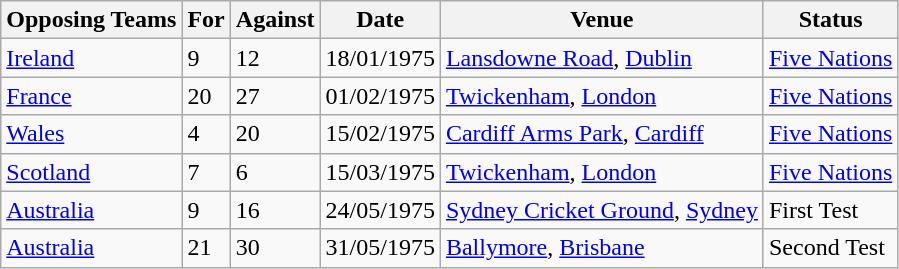<table class="wikitable">
<tr>
<th>Opposing Teams</th>
<th>For</th>
<th>Against</th>
<th>Date</th>
<th>Venue</th>
<th>Status</th>
</tr>
<tr>
<td><a href='#'>Ireland</a></td>
<td>9</td>
<td>12</td>
<td>18/01/1975</td>
<td><a href='#'>Lansdowne Road</a>, <a href='#'>Dublin</a></td>
<td><a href='#'>Five Nations</a></td>
</tr>
<tr>
<td><a href='#'>France</a></td>
<td>20</td>
<td>27</td>
<td>01/02/1975</td>
<td><a href='#'>Twickenham</a>, <a href='#'>London</a></td>
<td><a href='#'>Five Nations</a></td>
</tr>
<tr>
<td><a href='#'>Wales</a></td>
<td>4</td>
<td>20</td>
<td>15/02/1975</td>
<td><a href='#'>Cardiff Arms Park</a>, <a href='#'>Cardiff</a></td>
<td><a href='#'>Five Nations</a></td>
</tr>
<tr>
<td><a href='#'>Scotland</a></td>
<td>7</td>
<td>6</td>
<td>15/03/1975</td>
<td><a href='#'>Twickenham</a>, <a href='#'>London</a></td>
<td><a href='#'>Five Nations</a></td>
</tr>
<tr>
<td><a href='#'>Australia</a></td>
<td>9</td>
<td>16</td>
<td>24/05/1975</td>
<td><a href='#'>Sydney Cricket Ground</a>, <a href='#'>Sydney</a></td>
<td>First Test</td>
</tr>
<tr>
<td><a href='#'>Australia</a></td>
<td>21</td>
<td>30</td>
<td>31/05/1975</td>
<td><a href='#'>Ballymore</a>, <a href='#'>Brisbane</a></td>
<td>Second Test</td>
</tr>
</table>
